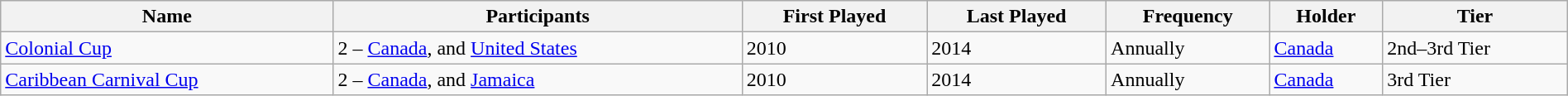<table class="wikitable" width=100%>
<tr>
<th>Name</th>
<th>Participants</th>
<th>First Played</th>
<th>Last Played</th>
<th>Frequency</th>
<th>Holder</th>
<th>Tier</th>
</tr>
<tr>
<td><a href='#'>Colonial Cup</a></td>
<td>2 – <a href='#'>Canada</a>, and <a href='#'>United States</a></td>
<td>2010</td>
<td>2014</td>
<td>Annually</td>
<td> <a href='#'>Canada</a></td>
<td>2nd–3rd Tier</td>
</tr>
<tr>
<td><a href='#'>Caribbean Carnival Cup</a></td>
<td>2 – <a href='#'>Canada</a>, and <a href='#'>Jamaica</a></td>
<td>2010</td>
<td>2014</td>
<td>Annually</td>
<td> <a href='#'>Canada</a></td>
<td>3rd Tier</td>
</tr>
</table>
